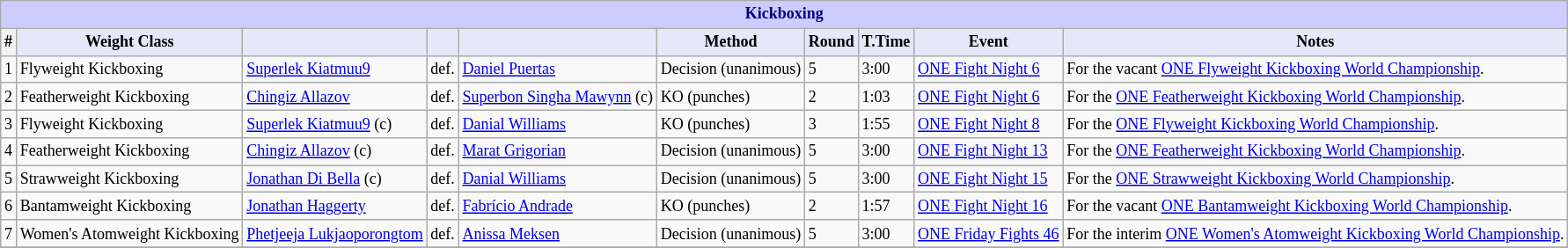<table class="wikitable" style="font-size: 75%;">
<tr>
<th colspan="10" style="background-color: #ccf; color: #000080; text-align: center;"><strong>Kickboxing</strong></th>
</tr>
<tr>
<th scope="col">#</th>
<th colspan="1" style="background-color: #E6E8FA; color: #000000; text-align: center;">Weight Class</th>
<th colspan="1" style="background-color: #E6E8FA; color: #000000; text-align: center;"></th>
<th colspan="1" style="background-color: #E6E8FA; color: #000000; text-align: center;"></th>
<th colspan="1" style="background-color: #E6E8FA; color: #000000; text-align: center;"></th>
<th colspan="1" style="background-color: #E6E8FA; color: #000000; text-align: center;">Method</th>
<th colspan="1" style="background-color: #E6E8FA; color: #000000; text-align: center;">Round</th>
<th colspan="1" style="background-color: #E6E8FA; color: #000000; text-align: center;">T.Time</th>
<th colspan="1" style="background-color: #E6E8FA; color: #000000; text-align: center;">Event</th>
<th colspan="1" style="background-color: #E6E8FA; color: #000000; text-align: center;">Notes</th>
</tr>
<tr>
<td>1</td>
<td>Flyweight Kickboxing</td>
<td><a href='#'>Superlek Kiatmuu9</a></td>
<td>def.</td>
<td><a href='#'>Daniel Puertas</a></td>
<td>Decision (unanimous)</td>
<td>5</td>
<td>3:00</td>
<td><a href='#'>ONE Fight Night 6</a></td>
<td>For the vacant <a href='#'>ONE Flyweight Kickboxing World Championship</a>.</td>
</tr>
<tr>
<td>2</td>
<td>Featherweight Kickboxing</td>
<td><a href='#'>Chingiz Allazov</a></td>
<td>def.</td>
<td><a href='#'>Superbon Singha Mawynn</a> (c)</td>
<td>KO (punches)</td>
<td>2</td>
<td>1:03</td>
<td><a href='#'>ONE Fight Night 6</a></td>
<td>For the <a href='#'>ONE Featherweight Kickboxing World Championship</a>.</td>
</tr>
<tr>
<td>3</td>
<td>Flyweight Kickboxing</td>
<td><a href='#'>Superlek Kiatmuu9</a> (c)</td>
<td>def.</td>
<td><a href='#'>Danial Williams</a></td>
<td>KO (punches)</td>
<td>3</td>
<td>1:55</td>
<td><a href='#'>ONE Fight Night 8</a></td>
<td>For the <a href='#'>ONE Flyweight Kickboxing World Championship</a>.</td>
</tr>
<tr>
<td>4</td>
<td>Featherweight Kickboxing</td>
<td><a href='#'>Chingiz Allazov</a> (c)</td>
<td>def.</td>
<td><a href='#'>Marat Grigorian</a></td>
<td>Decision (unanimous)</td>
<td>5</td>
<td>3:00</td>
<td><a href='#'>ONE Fight Night 13</a></td>
<td>For the <a href='#'>ONE Featherweight Kickboxing World Championship</a>.</td>
</tr>
<tr>
<td>5</td>
<td>Strawweight Kickboxing</td>
<td><a href='#'>Jonathan Di Bella</a> (c)</td>
<td>def.</td>
<td><a href='#'>Danial Williams</a></td>
<td>Decision (unanimous)</td>
<td>5</td>
<td>3:00</td>
<td><a href='#'>ONE Fight Night 15</a></td>
<td>For the <a href='#'>ONE Strawweight Kickboxing World Championship</a>.</td>
</tr>
<tr>
<td>6</td>
<td>Bantamweight Kickboxing</td>
<td><a href='#'>Jonathan Haggerty</a></td>
<td>def.</td>
<td><a href='#'>Fabrício Andrade</a></td>
<td>KO (punches)</td>
<td>2</td>
<td>1:57</td>
<td><a href='#'>ONE Fight Night 16</a></td>
<td>For the vacant <a href='#'>ONE Bantamweight Kickboxing World Championship</a>.</td>
</tr>
<tr>
<td>7</td>
<td>Women's Atomweight Kickboxing</td>
<td><a href='#'>Phetjeeja Lukjaoporongtom</a></td>
<td>def.</td>
<td><a href='#'>Anissa Meksen</a></td>
<td>Decision (unanimous)</td>
<td>5</td>
<td>3:00</td>
<td><a href='#'>ONE Friday Fights 46</a></td>
<td>For the interim <a href='#'>ONE Women's Atomweight Kickboxing World Championship</a>.</td>
</tr>
<tr>
</tr>
</table>
